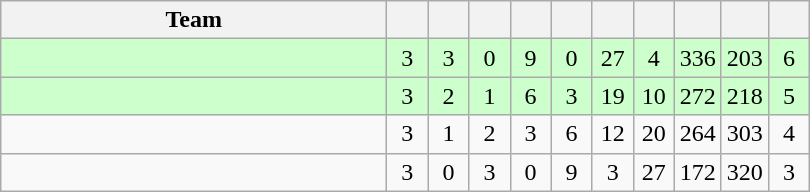<table class=wikitable style="text-align:center">
<tr>
<th width=250>Team</th>
<th width=20></th>
<th width=20></th>
<th width=20></th>
<th width=20></th>
<th width=20></th>
<th width=20></th>
<th width=20></th>
<th width=20></th>
<th width=20></th>
<th width=20></th>
</tr>
<tr style="background-color:#ccffcc;">
<td style="text-align:left;"></td>
<td>3</td>
<td>3</td>
<td>0</td>
<td>9</td>
<td>0</td>
<td>27</td>
<td>4</td>
<td>336</td>
<td>203</td>
<td>6</td>
</tr>
<tr style="background-color:#ccffcc;">
<td style="text-align:left;"></td>
<td>3</td>
<td>2</td>
<td>1</td>
<td>6</td>
<td>3</td>
<td>19</td>
<td>10</td>
<td>272</td>
<td>218</td>
<td>5</td>
</tr>
<tr>
<td style="text-align:left;"></td>
<td>3</td>
<td>1</td>
<td>2</td>
<td>3</td>
<td>6</td>
<td>12</td>
<td>20</td>
<td>264</td>
<td>303</td>
<td>4</td>
</tr>
<tr>
<td style="text-align:left;"></td>
<td>3</td>
<td>0</td>
<td>3</td>
<td>0</td>
<td>9</td>
<td>3</td>
<td>27</td>
<td>172</td>
<td>320</td>
<td>3</td>
</tr>
</table>
